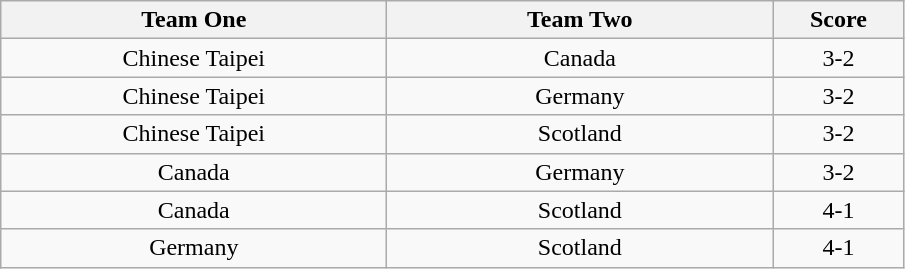<table class="wikitable" style="text-align: center">
<tr>
<th width=250>Team One</th>
<th width=250>Team Two</th>
<th width=80>Score</th>
</tr>
<tr>
<td> Chinese Taipei</td>
<td> Canada</td>
<td>3-2</td>
</tr>
<tr>
<td> Chinese Taipei</td>
<td> Germany</td>
<td>3-2</td>
</tr>
<tr>
<td> Chinese Taipei</td>
<td> Scotland</td>
<td>3-2</td>
</tr>
<tr>
<td> Canada</td>
<td> Germany</td>
<td>3-2</td>
</tr>
<tr>
<td> Canada</td>
<td> Scotland</td>
<td>4-1</td>
</tr>
<tr>
<td> Germany</td>
<td> Scotland</td>
<td>4-1</td>
</tr>
</table>
